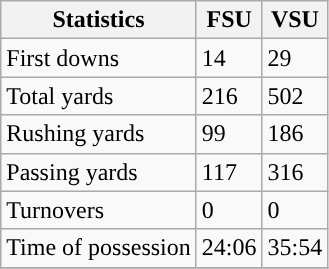<table class="wikitable">
<tr>
<th>Statistics</th>
<th>FSU</th>
<th>VSU</th>
</tr>
<tr>
<td>First downs</td>
<td>14</td>
<td>29</td>
</tr>
<tr>
<td>Total yards</td>
<td>216</td>
<td>502</td>
</tr>
<tr>
<td>Rushing yards</td>
<td>99</td>
<td>186</td>
</tr>
<tr>
<td>Passing yards</td>
<td>117</td>
<td>316</td>
</tr>
<tr>
<td>Turnovers</td>
<td>0</td>
<td>0</td>
</tr>
<tr>
<td>Time of possession</td>
<td>24:06</td>
<td>35:54</td>
</tr>
<tr>
</tr>
</table>
